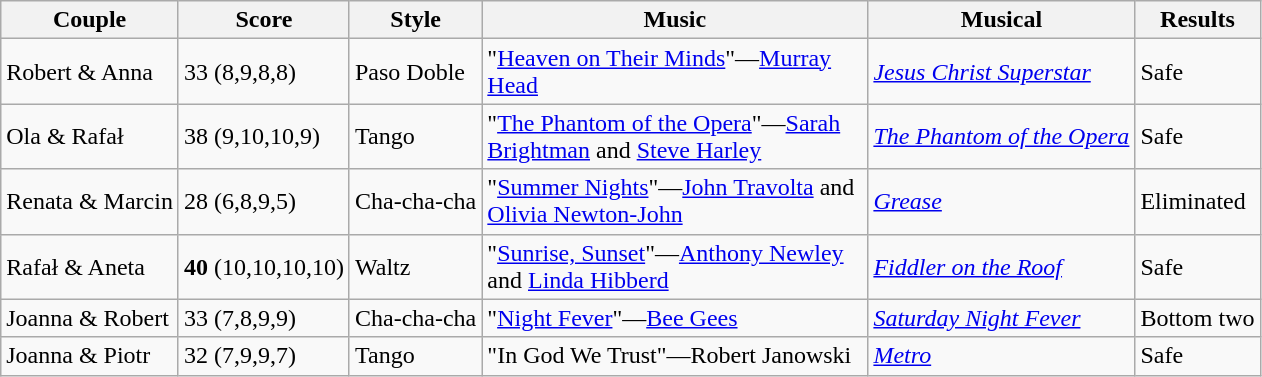<table class="wikitable">
<tr>
<th>Couple</th>
<th>Score</th>
<th>Style</th>
<th width="250px">Music</th>
<th>Musical</th>
<th>Results</th>
</tr>
<tr>
<td>Robert & Anna</td>
<td>33 (8,9,8,8)</td>
<td>Paso Doble</td>
<td>"<a href='#'>Heaven on Their Minds</a>"—<a href='#'>Murray Head</a></td>
<td><em><a href='#'>Jesus Christ Superstar</a></em></td>
<td>Safe</td>
</tr>
<tr>
<td>Ola & Rafał</td>
<td>38 (9,10,10,9)</td>
<td>Tango</td>
<td>"<a href='#'>The Phantom of the Opera</a>"—<a href='#'>Sarah Brightman</a> and <a href='#'>Steve Harley</a></td>
<td><em><a href='#'>The Phantom of the Opera</a></em></td>
<td>Safe</td>
</tr>
<tr>
<td>Renata & Marcin</td>
<td>28 (6,8,9,5)</td>
<td>Cha-cha-cha</td>
<td>"<a href='#'>Summer Nights</a>"—<a href='#'>John Travolta</a> and <a href='#'>Olivia Newton-John</a></td>
<td><em><a href='#'>Grease</a></em></td>
<td>Eliminated</td>
</tr>
<tr>
<td>Rafał & Aneta</td>
<td><strong>40</strong> (10,10,10,10)</td>
<td>Waltz</td>
<td>"<a href='#'>Sunrise, Sunset</a>"—<a href='#'>Anthony Newley</a> and <a href='#'>Linda Hibberd</a></td>
<td><em><a href='#'>Fiddler on the Roof</a></em></td>
<td>Safe</td>
</tr>
<tr>
<td>Joanna & Robert</td>
<td>33 (7,8,9,9)</td>
<td>Cha-cha-cha</td>
<td>"<a href='#'>Night Fever</a>"—<a href='#'>Bee Gees</a></td>
<td><em><a href='#'>Saturday Night Fever</a></em></td>
<td>Bottom two</td>
</tr>
<tr>
<td>Joanna & Piotr</td>
<td>32 (7,9,9,7)</td>
<td>Tango</td>
<td>"In God We Trust"—Robert Janowski</td>
<td><em><a href='#'>Metro</a></em></td>
<td>Safe</td>
</tr>
</table>
